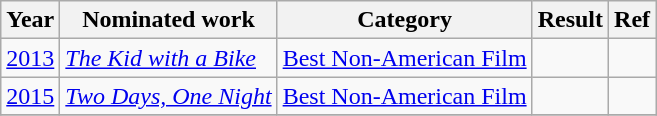<table class="wikitable sortable">
<tr>
<th>Year</th>
<th>Nominated work</th>
<th>Category</th>
<th>Result</th>
<th>Ref</th>
</tr>
<tr>
<td><a href='#'>2013</a></td>
<td><em><a href='#'>The Kid with a Bike</a></em></td>
<td><a href='#'>Best Non-American Film</a></td>
<td></td>
<td></td>
</tr>
<tr>
<td><a href='#'>2015</a></td>
<td><em><a href='#'>Two Days, One Night</a></em></td>
<td><a href='#'>Best Non-American Film</a></td>
<td></td>
<td></td>
</tr>
<tr>
</tr>
</table>
